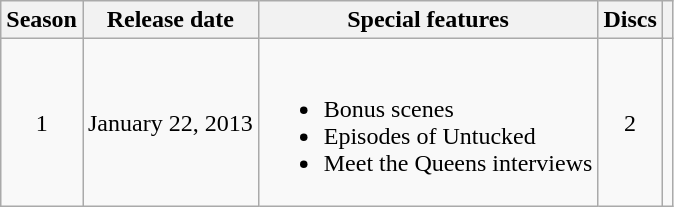<table class="wikitable plainrowheaders">
<tr>
<th scope="col">Season</th>
<th scope="col">Release date</th>
<th scope="col">Special features</th>
<th scope="col">Discs</th>
<th scope="col" class="unsortable"></th>
</tr>
<tr>
<td style="text-align:center;">1</td>
<td>January 22, 2013</td>
<td><br><ul><li>Bonus scenes</li><li>Episodes of Untucked</li><li>Meet the Queens interviews</li></ul></td>
<td style="text-align:center;">2</td>
<td style="text-align:center;"></td>
</tr>
</table>
